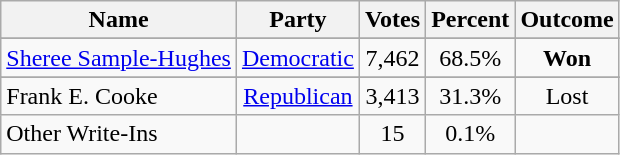<table class="wikitable" style="text-align:center">
<tr>
<th>Name</th>
<th>Party</th>
<th>Votes</th>
<th>Percent</th>
<th>Outcome</th>
</tr>
<tr>
</tr>
<tr>
<td align="left"><a href='#'>Sheree Sample-Hughes</a></td>
<td><a href='#'>Democratic</a></td>
<td>7,462</td>
<td>68.5%</td>
<td><strong>Won</strong></td>
</tr>
<tr>
</tr>
<tr>
<td align="left">Frank E. Cooke</td>
<td><a href='#'>Republican</a></td>
<td>3,413</td>
<td>31.3%</td>
<td>Lost</td>
</tr>
<tr>
<td align="left">Other Write-Ins</td>
<td></td>
<td>15</td>
<td>0.1%</td>
<td></td>
</tr>
</table>
